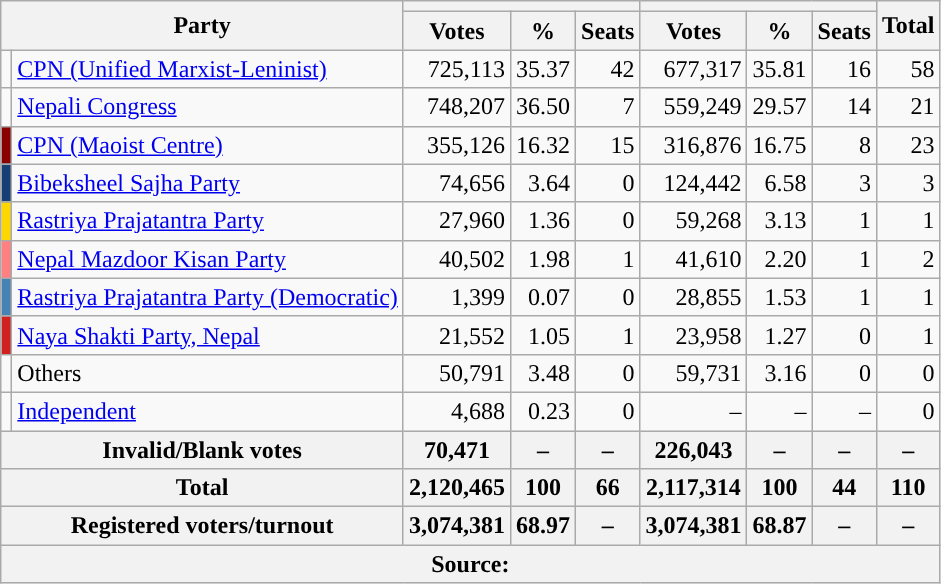<table class="wikitable" style="text-align:right">
<tr>
<th colspan="2" rowspan="2">Party</th>
<th colspan="3"></th>
<th colspan="3"></th>
<th rowspan="2">Total</th>
</tr>
<tr>
<th>Votes</th>
<th>%</th>
<th>Seats</th>
<th>Votes</th>
<th>%</th>
<th>Seats</th>
</tr>
<tr>
<td></td>
<td align="left"><a href='#'>CPN (Unified Marxist-Leninist)</a></td>
<td>725,113</td>
<td>35.37</td>
<td>42</td>
<td>677,317</td>
<td>35.81</td>
<td>16</td>
<td>58</td>
</tr>
<tr>
<td></td>
<td align="left"><a href='#'>Nepali Congress</a></td>
<td>748,207</td>
<td>36.50</td>
<td>7</td>
<td>559,249</td>
<td>29.57</td>
<td>14</td>
<td>21</td>
</tr>
<tr>
<td bgcolor="8B0000"></td>
<td align="left"><a href='#'>CPN (Maoist Centre)</a></td>
<td>355,126</td>
<td>16.32</td>
<td>15</td>
<td>316,876</td>
<td>16.75</td>
<td>8</td>
<td>23</td>
</tr>
<tr>
<td bgcolor="183F73"></td>
<td align="left"><a href='#'>Bibeksheel Sajha Party</a></td>
<td>74,656</td>
<td>3.64</td>
<td>0</td>
<td>124,442</td>
<td>6.58</td>
<td>3</td>
<td>3</td>
</tr>
<tr>
<td bgcolor=#FFD700></td>
<td align="left"><a href='#'>Rastriya Prajatantra Party</a></td>
<td>27,960</td>
<td>1.36</td>
<td>0</td>
<td>59,268</td>
<td>3.13</td>
<td>1</td>
<td>1</td>
</tr>
<tr>
<td bgcolor=#FF8080></td>
<td align="left"><a href='#'>Nepal Mazdoor Kisan Party</a></td>
<td>40,502</td>
<td>1.98</td>
<td>1</td>
<td>41,610</td>
<td>2.20</td>
<td>1</td>
<td>2</td>
</tr>
<tr>
<td bgcolor=#4682B4></td>
<td align="left"><a href='#'>Rastriya Prajatantra Party (Democratic)</a></td>
<td>1,399</td>
<td>0.07</td>
<td>0</td>
<td>28,855</td>
<td>1.53</td>
<td>1</td>
<td>1</td>
</tr>
<tr>
<td bgcolor=#D02020></td>
<td align="left"><a href='#'>Naya Shakti Party, Nepal</a></td>
<td>21,552</td>
<td>1.05</td>
<td>1</td>
<td>23,958</td>
<td>1.27</td>
<td>0</td>
<td>1</td>
</tr>
<tr>
<td></td>
<td align="left">Others</td>
<td>50,791</td>
<td>3.48</td>
<td>0</td>
<td>59,731</td>
<td>3.16</td>
<td>0</td>
<td>0</td>
</tr>
<tr>
<td></td>
<td align="left"><a href='#'>Independent</a></td>
<td>4,688</td>
<td>0.23</td>
<td>0</td>
<td>–</td>
<td>–</td>
<td>–</td>
<td>0</td>
</tr>
<tr>
<th colspan="2">Invalid/Blank votes</th>
<th>70,471</th>
<th>–</th>
<th>–</th>
<th>226,043</th>
<th>–</th>
<th>–</th>
<th>–</th>
</tr>
<tr>
<th colspan="2">Total</th>
<th>2,120,465</th>
<th>100</th>
<th>66</th>
<th>2,117,314</th>
<th>100</th>
<th>44</th>
<th>110</th>
</tr>
<tr>
<th colspan="2">Registered voters/turnout</th>
<th>3,074,381</th>
<th>68.97</th>
<th>–</th>
<th>3,074,381</th>
<th>68.87</th>
<th>–</th>
<th>–</th>
</tr>
<tr>
<th colspan="9">Source: </th>
</tr>
</table>
